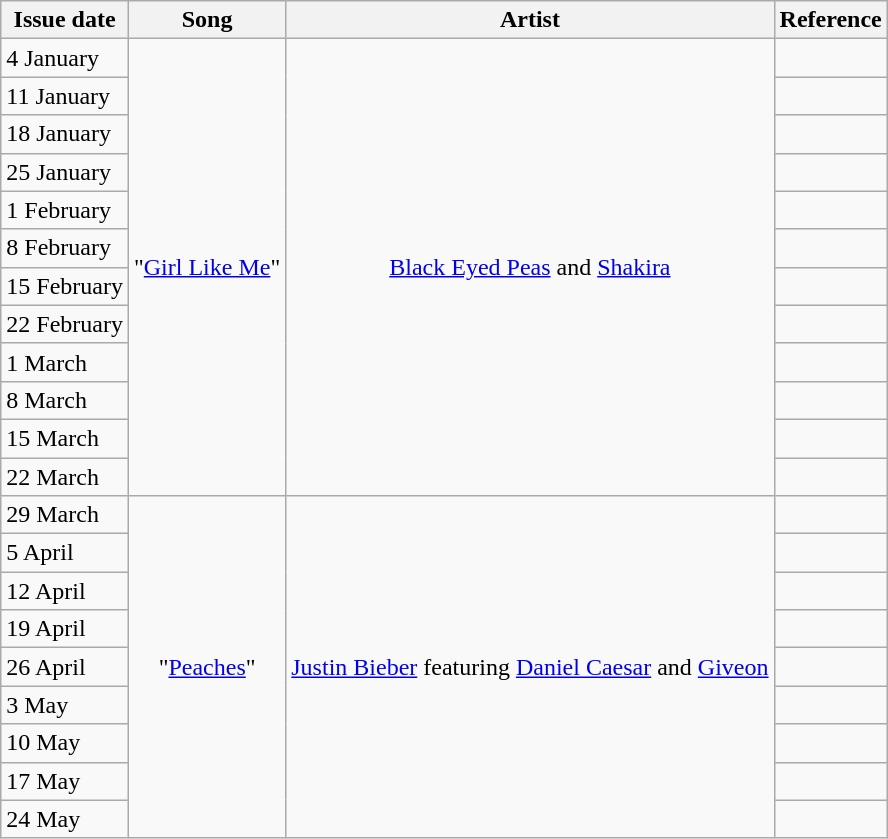<table class="wikitable">
<tr>
<th>Issue date</th>
<th>Song</th>
<th>Artist</th>
<th>Reference</th>
</tr>
<tr>
<td>4 January</td>
<td align="center" rowspan="12">"<a href='#'>Girl Like Me</a>"</td>
<td align="center" rowspan="12"><a href='#'>Black Eyed Peas</a> and <a href='#'>Shakira</a></td>
<td align="center"></td>
</tr>
<tr>
<td>11 January</td>
<td align="center"></td>
</tr>
<tr>
<td>18 January</td>
<td align="center"></td>
</tr>
<tr>
<td>25 January</td>
<td align="center"></td>
</tr>
<tr>
<td>1 February</td>
<td align="center"></td>
</tr>
<tr>
<td>8 February</td>
<td align="center"></td>
</tr>
<tr>
<td>15 February</td>
<td align="center"></td>
</tr>
<tr>
<td>22 February</td>
<td align="center"></td>
</tr>
<tr>
<td>1 March</td>
<td align="center"></td>
</tr>
<tr>
<td>8 March</td>
<td align="center"></td>
</tr>
<tr>
<td>15 March</td>
<td align="center"></td>
</tr>
<tr>
<td>22 March</td>
<td align="center"></td>
</tr>
<tr>
<td>29 March</td>
<td align="center" rowspan="9">"<a href='#'>Peaches</a>"</td>
<td align="center" rowspan="9"><a href='#'>Justin Bieber</a> featuring <a href='#'>Daniel Caesar</a> and <a href='#'>Giveon</a></td>
<td align="center"></td>
</tr>
<tr>
<td>5 April</td>
<td align="center"></td>
</tr>
<tr>
<td>12 April</td>
<td align="center"></td>
</tr>
<tr>
<td>19 April</td>
<td align="center"></td>
</tr>
<tr>
<td>26 April</td>
<td align="center"></td>
</tr>
<tr>
<td>3 May</td>
<td align="center"></td>
</tr>
<tr>
<td>10 May</td>
<td align="center"></td>
</tr>
<tr>
<td>17 May</td>
<td align="center"></td>
</tr>
<tr>
<td>24 May</td>
<td align="center"></td>
</tr>
</table>
